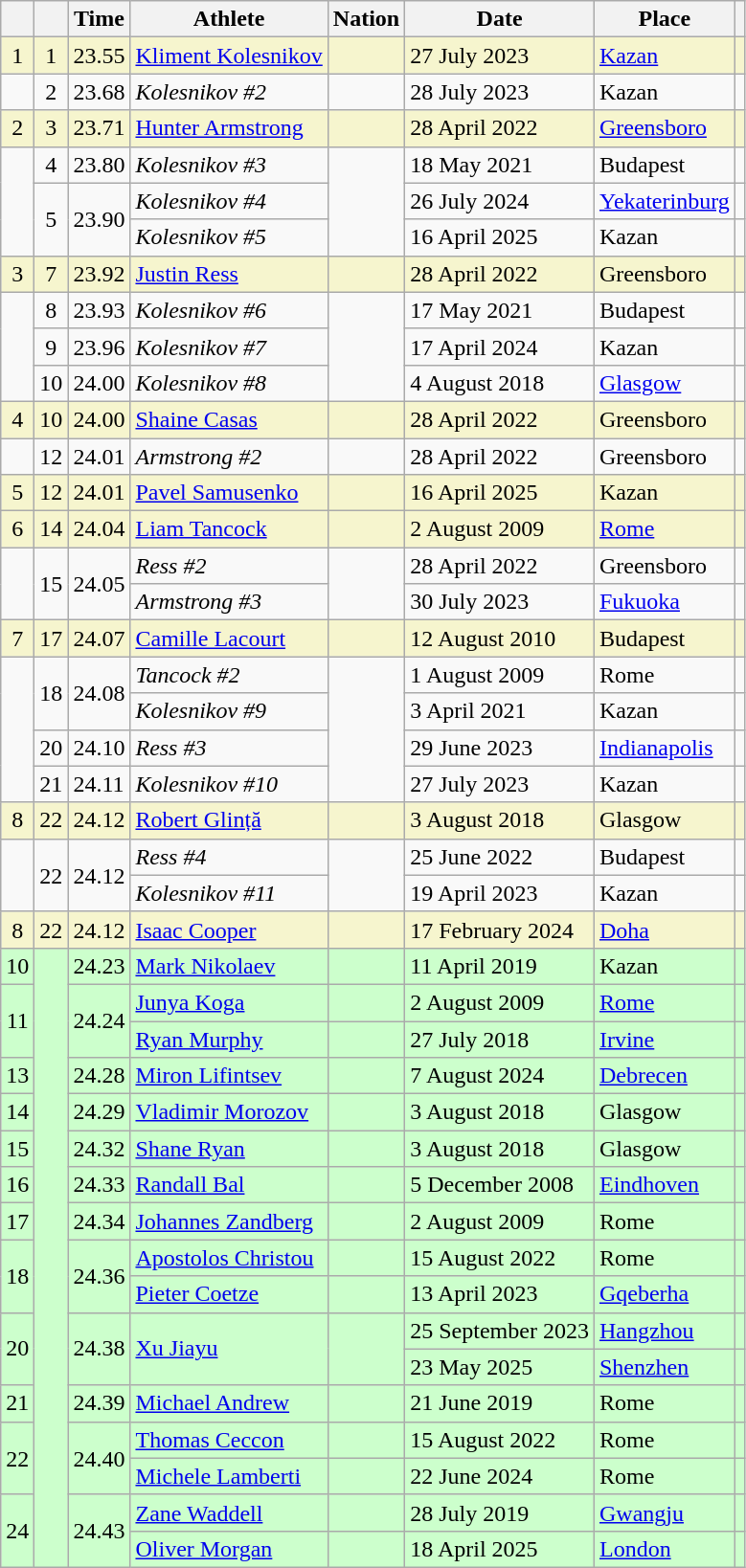<table class="wikitable sortable">
<tr>
<th></th>
<th></th>
<th>Time</th>
<th>Athlete</th>
<th>Nation</th>
<th>Date</th>
<th>Place</th>
<th class="unsortable"></th>
</tr>
<tr bgcolor=f6F5CE>
<td align=center>1</td>
<td align=center>1</td>
<td>23.55</td>
<td><a href='#'>Kliment Kolesnikov</a></td>
<td></td>
<td>27 July 2023</td>
<td><a href='#'>Kazan</a></td>
<td></td>
</tr>
<tr>
<td></td>
<td align=center>2</td>
<td>23.68</td>
<td><em>Kolesnikov #2</em></td>
<td></td>
<td>28 July 2023</td>
<td>Kazan</td>
<td></td>
</tr>
<tr bgcolor=f6F5CE>
<td align=center>2</td>
<td align=center>3</td>
<td>23.71</td>
<td><a href='#'>Hunter Armstrong</a></td>
<td></td>
<td>28 April 2022</td>
<td><a href='#'>Greensboro</a></td>
<td></td>
</tr>
<tr>
<td rowspan="3"></td>
<td align=center>4</td>
<td>23.80</td>
<td><em>Kolesnikov #3</em></td>
<td rowspan="3"></td>
<td>18 May 2021</td>
<td>Budapest</td>
<td></td>
</tr>
<tr>
<td rowspan="2" align=center>5</td>
<td rowspan="2">23.90</td>
<td><em>Kolesnikov #4</em></td>
<td>26 July 2024</td>
<td><a href='#'>Yekaterinburg</a></td>
<td></td>
</tr>
<tr>
<td><em>Kolesnikov #5</em></td>
<td>16 April 2025</td>
<td>Kazan</td>
<td></td>
</tr>
<tr bgcolor=f6F5CE>
<td align=center>3</td>
<td align=center>7</td>
<td>23.92</td>
<td><a href='#'>Justin Ress</a></td>
<td></td>
<td>28 April 2022</td>
<td>Greensboro</td>
<td></td>
</tr>
<tr>
<td rowspan="3"></td>
<td align=center>8</td>
<td>23.93</td>
<td><em>Kolesnikov #6</em></td>
<td rowspan="3"></td>
<td>17 May 2021</td>
<td>Budapest</td>
<td></td>
</tr>
<tr>
<td align=center>9</td>
<td>23.96</td>
<td><em>Kolesnikov #7</em></td>
<td>17 April 2024</td>
<td>Kazan</td>
<td></td>
</tr>
<tr>
<td align=center>10</td>
<td>24.00</td>
<td><em>Kolesnikov #8</em></td>
<td>4 August 2018</td>
<td><a href='#'>Glasgow</a></td>
<td></td>
</tr>
<tr bgcolor=f6F5CE>
<td align=center>4</td>
<td align=center>10</td>
<td>24.00</td>
<td><a href='#'>Shaine Casas</a></td>
<td></td>
<td>28 April 2022</td>
<td>Greensboro</td>
<td></td>
</tr>
<tr>
<td></td>
<td align=center>12</td>
<td>24.01</td>
<td><em>Armstrong #2</em></td>
<td></td>
<td>28 April 2022</td>
<td>Greensboro</td>
<td></td>
</tr>
<tr bgcolor=f6F5CE>
<td align=center>5</td>
<td align=center>12</td>
<td>24.01</td>
<td><a href='#'>Pavel Samusenko</a></td>
<td></td>
<td>16 April 2025</td>
<td>Kazan</td>
<td></td>
</tr>
<tr bgcolor=f6F5CE>
<td align=center>6</td>
<td align=center>14</td>
<td>24.04</td>
<td><a href='#'>Liam Tancock</a></td>
<td></td>
<td>2 August 2009</td>
<td><a href='#'>Rome</a></td>
<td></td>
</tr>
<tr>
<td rowspan="2"></td>
<td rowspan="2" align=center>15</td>
<td rowspan="2">24.05</td>
<td><em>Ress #2</em></td>
<td rowspan="2"></td>
<td>28 April 2022</td>
<td>Greensboro</td>
<td></td>
</tr>
<tr>
<td><em>Armstrong #3</em></td>
<td>30 July 2023</td>
<td><a href='#'>Fukuoka</a></td>
<td></td>
</tr>
<tr bgcolor=f6F5CE>
<td align=center>7</td>
<td align=center>17</td>
<td>24.07</td>
<td><a href='#'>Camille Lacourt</a></td>
<td></td>
<td>12 August 2010</td>
<td>Budapest</td>
<td></td>
</tr>
<tr>
<td rowspan="4"></td>
<td rowspan="2" align=center>18</td>
<td rowspan="2">24.08</td>
<td><em>Tancock #2</em></td>
<td rowspan="4"></td>
<td>1 August 2009</td>
<td>Rome</td>
<td></td>
</tr>
<tr>
<td><em>Kolesnikov #9</em></td>
<td>3 April 2021</td>
<td>Kazan</td>
<td></td>
</tr>
<tr>
<td align=center>20</td>
<td>24.10</td>
<td><em>Ress #3</em></td>
<td>29 June 2023</td>
<td><a href='#'>Indianapolis</a></td>
<td></td>
</tr>
<tr>
<td align=center>21</td>
<td>24.11</td>
<td><em>Kolesnikov #10</em></td>
<td>27 July 2023</td>
<td>Kazan</td>
<td></td>
</tr>
<tr bgcolor=f6F5CE>
<td align=center>8</td>
<td align=center>22</td>
<td>24.12</td>
<td><a href='#'>Robert Glință</a></td>
<td></td>
<td>3 August 2018</td>
<td>Glasgow</td>
<td></td>
</tr>
<tr>
<td rowspan="2"></td>
<td rowspan="2" align=center>22</td>
<td rowspan="2">24.12</td>
<td><em>Ress #4</em></td>
<td rowspan="2"></td>
<td>25 June 2022</td>
<td>Budapest</td>
<td></td>
</tr>
<tr>
<td><em>Kolesnikov #11</em></td>
<td>19 April 2023</td>
<td>Kazan</td>
<td></td>
</tr>
<tr bgcolor=f6F5CE>
<td align=center>8</td>
<td align=center>22</td>
<td>24.12</td>
<td><a href='#'>Isaac Cooper</a></td>
<td></td>
<td>17 February 2024</td>
<td><a href='#'>Doha</a></td>
<td></td>
</tr>
<tr bgcolor=CCFFCC>
<td align=center>10</td>
<td rowspan="19"></td>
<td>24.23</td>
<td><a href='#'>Mark Nikolaev</a></td>
<td></td>
<td>11 April 2019</td>
<td>Kazan</td>
<td></td>
</tr>
<tr bgcolor=CCFFCC>
<td rowspan="2" align=center>11</td>
<td rowspan="2">24.24</td>
<td><a href='#'>Junya Koga</a></td>
<td></td>
<td>2 August 2009</td>
<td><a href='#'>Rome</a></td>
<td></td>
</tr>
<tr bgcolor=CCFFCC>
<td><a href='#'>Ryan Murphy</a></td>
<td></td>
<td>27 July 2018</td>
<td><a href='#'>Irvine</a></td>
<td></td>
</tr>
<tr bgcolor=CCFFCC>
<td align=center>13</td>
<td>24.28</td>
<td><a href='#'>Miron Lifintsev</a></td>
<td></td>
<td>7 August 2024</td>
<td><a href='#'>Debrecen</a></td>
<td></td>
</tr>
<tr bgcolor=CCFFCC>
<td align=center>14</td>
<td>24.29</td>
<td><a href='#'>Vladimir Morozov</a></td>
<td></td>
<td>3 August 2018</td>
<td>Glasgow</td>
<td></td>
</tr>
<tr bgcolor=CCFFCC>
<td align=center>15</td>
<td>24.32</td>
<td><a href='#'>Shane Ryan</a></td>
<td></td>
<td>3 August 2018</td>
<td>Glasgow</td>
<td></td>
</tr>
<tr bgcolor=CCFFCC>
<td align=center>16</td>
<td>24.33</td>
<td><a href='#'>Randall Bal</a></td>
<td></td>
<td>5 December 2008</td>
<td><a href='#'>Eindhoven</a></td>
<td></td>
</tr>
<tr bgcolor=CCFFCC>
<td align=center>17</td>
<td>24.34</td>
<td><a href='#'>Johannes Zandberg</a></td>
<td></td>
<td>2 August 2009</td>
<td>Rome</td>
<td></td>
</tr>
<tr bgcolor=CCFFCC>
<td rowspan="2" align=center>18</td>
<td rowspan="2">24.36</td>
<td><a href='#'>Apostolos Christou</a></td>
<td></td>
<td>15 August 2022</td>
<td>Rome</td>
<td></td>
</tr>
<tr bgcolor=CCFFCC>
<td><a href='#'>Pieter Coetze</a></td>
<td></td>
<td>13 April 2023</td>
<td><a href='#'>Gqeberha</a></td>
<td></td>
</tr>
<tr bgcolor=CCFFCC>
<td rowspan="2" align=center>20</td>
<td rowspan="2">24.38</td>
<td rowspan="2"><a href='#'>Xu Jiayu</a></td>
<td rowspan="2"></td>
<td>25 September 2023</td>
<td><a href='#'>Hangzhou</a></td>
<td></td>
</tr>
<tr bgcolor=CCFFCC>
<td>23 May 2025</td>
<td><a href='#'>Shenzhen</a></td>
<td></td>
</tr>
<tr bgcolor=CCFFCC>
<td align=center>21</td>
<td>24.39</td>
<td><a href='#'>Michael Andrew</a></td>
<td></td>
<td>21 June 2019</td>
<td>Rome</td>
<td></td>
</tr>
<tr bgcolor=CCFFCC>
<td rowspan="2" align=center>22</td>
<td rowspan="2">24.40</td>
<td><a href='#'>Thomas Ceccon</a></td>
<td></td>
<td>15 August 2022</td>
<td>Rome</td>
<td></td>
</tr>
<tr bgcolor=CCFFCC>
<td><a href='#'>Michele Lamberti</a></td>
<td></td>
<td>22 June 2024</td>
<td>Rome</td>
<td></td>
</tr>
<tr bgcolor=CCFFCC>
<td rowspan="2" align=center>24</td>
<td rowspan="2">24.43</td>
<td><a href='#'>Zane Waddell</a></td>
<td></td>
<td>28 July 2019</td>
<td><a href='#'>Gwangju</a></td>
<td></td>
</tr>
<tr bgcolor=CCFFCC>
<td><a href='#'>Oliver Morgan</a></td>
<td></td>
<td>18 April 2025</td>
<td><a href='#'>London</a></td>
<td></td>
</tr>
</table>
